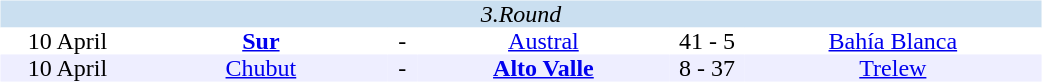<table width=700>
<tr>
<td width=700 valign="top"><br><table border=0 cellspacing=0 cellpadding=0 style="font-size: 100%; border-collapse: collapse;" width=100%>
<tr bgcolor="#CADFF0">
<td style="font-size:100%"; align="center" colspan="6"><em>3.Round</em></td>
</tr>
<tr align=center bgcolor=#FFFFFF>
<td width=90>10 April</td>
<td width=170><strong><a href='#'>Sur</a></strong></td>
<td width=20>-</td>
<td width=170><a href='#'>Austral</a></td>
<td width=50>41 - 5</td>
<td width=200><a href='#'>Bahía Blanca</a></td>
</tr>
<tr align=center bgcolor=#EEEEFF>
<td width=90>10 April</td>
<td width=170><a href='#'>Chubut</a></td>
<td width=20>-</td>
<td width=170><strong><a href='#'>Alto Valle</a> </strong></td>
<td width=50>8 - 37</td>
<td width=200><a href='#'>Trelew</a></td>
</tr>
</table>
</td>
</tr>
</table>
